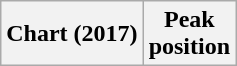<table class="wikitable plainrowheaders" style="text-align:center">
<tr>
<th scope="col">Chart (2017)</th>
<th scope="col">Peak<br>position</th>
</tr>
</table>
